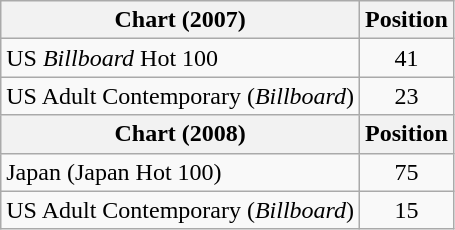<table class="wikitable sortable">
<tr>
<th>Chart (2007)</th>
<th>Position</th>
</tr>
<tr>
<td>US <em>Billboard</em> Hot 100</td>
<td style="text-align:center;">41</td>
</tr>
<tr>
<td>US Adult Contemporary (<em>Billboard</em>)</td>
<td style="text-align:center;">23</td>
</tr>
<tr>
<th>Chart (2008)</th>
<th>Position</th>
</tr>
<tr>
<td>Japan (Japan Hot 100)</td>
<td style="text-align:center;">75</td>
</tr>
<tr>
<td>US Adult Contemporary (<em>Billboard</em>)</td>
<td style="text-align:center;">15</td>
</tr>
</table>
